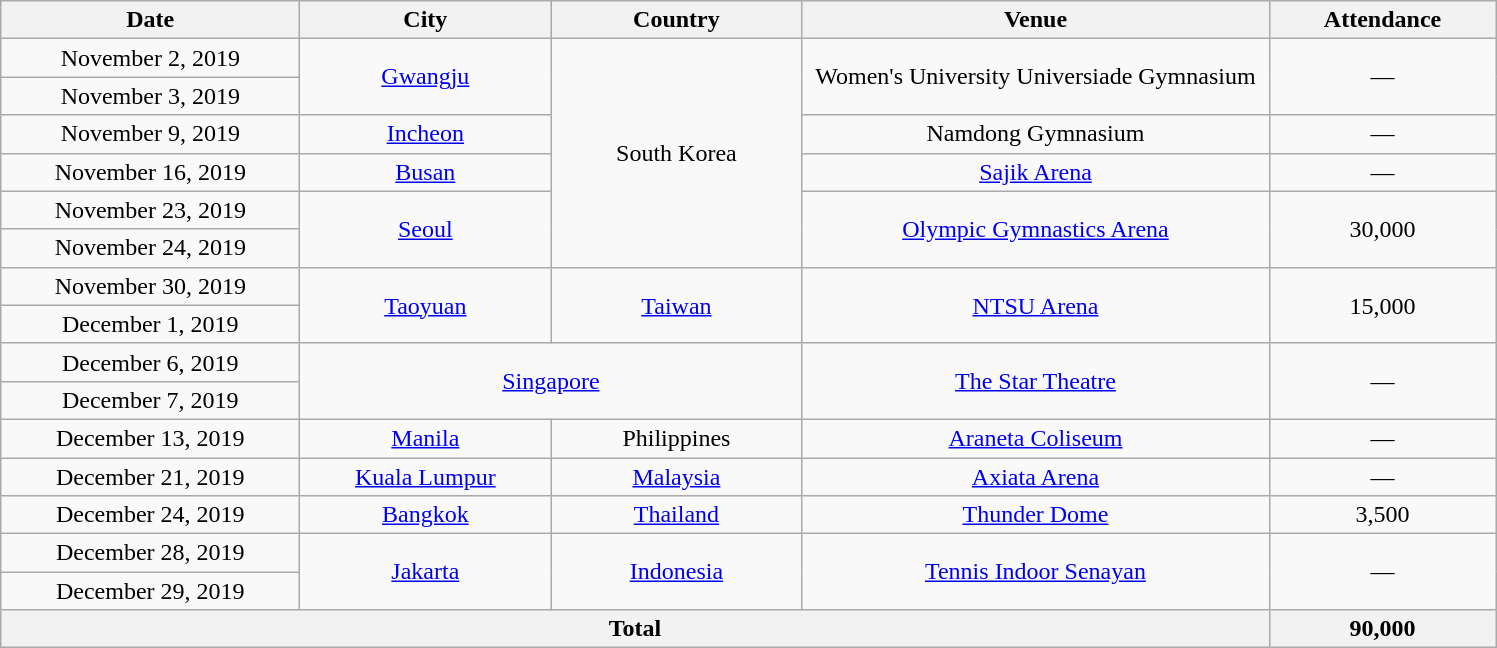<table class="wikitable" style="text-align:center;">
<tr>
<th scope="col" style="width:12em;">Date</th>
<th scope="col" style="width:10em;">City</th>
<th scope="col" style="width:10em;">Country</th>
<th scope="col" style="width:19em;">Venue</th>
<th scope="col" style="width:9em;">Attendance</th>
</tr>
<tr>
<td>November 2, 2019</td>
<td rowspan="2"><a href='#'>Gwangju</a></td>
<td rowspan="6">South Korea</td>
<td rowspan="2">Women's University Universiade Gymnasium</td>
<td rowspan="2">—</td>
</tr>
<tr>
<td>November 3, 2019</td>
</tr>
<tr>
<td>November 9, 2019</td>
<td><a href='#'>Incheon</a></td>
<td>Namdong Gymnasium</td>
<td>—</td>
</tr>
<tr>
<td>November 16, 2019</td>
<td><a href='#'>Busan</a></td>
<td><a href='#'>Sajik Arena</a></td>
<td>—</td>
</tr>
<tr>
<td>November 23, 2019</td>
<td rowspan="2"><a href='#'>Seoul</a></td>
<td rowspan="2"><a href='#'>Olympic Gymnastics Arena</a></td>
<td rowspan="2">30,000</td>
</tr>
<tr>
<td>November 24, 2019</td>
</tr>
<tr>
<td>November 30, 2019</td>
<td rowspan="2"><a href='#'>Taoyuan</a></td>
<td rowspan="2"><a href='#'>Taiwan</a></td>
<td rowspan="2"><a href='#'>NTSU Arena</a></td>
<td rowspan="2">15,000</td>
</tr>
<tr>
<td>December 1, 2019</td>
</tr>
<tr>
<td>December 6, 2019</td>
<td colspan="2" rowspan="2"><a href='#'>Singapore</a></td>
<td rowspan="2"><a href='#'>The Star Theatre</a></td>
<td rowspan="2">—</td>
</tr>
<tr>
<td>December 7, 2019</td>
</tr>
<tr>
<td>December 13, 2019</td>
<td><a href='#'>Manila</a></td>
<td>Philippines</td>
<td><a href='#'>Araneta Coliseum</a></td>
<td>—</td>
</tr>
<tr>
<td>December 21, 2019</td>
<td><a href='#'>Kuala Lumpur</a></td>
<td><a href='#'>Malaysia</a></td>
<td><a href='#'>Axiata Arena</a></td>
<td>—</td>
</tr>
<tr>
<td>December 24, 2019</td>
<td><a href='#'>Bangkok</a></td>
<td><a href='#'>Thailand</a></td>
<td><a href='#'>Thunder Dome</a></td>
<td>3,500</td>
</tr>
<tr>
<td>December 28, 2019</td>
<td rowspan="2"><a href='#'>Jakarta</a></td>
<td rowspan="2"><a href='#'>Indonesia</a></td>
<td rowspan="2"><a href='#'>Tennis Indoor Senayan</a></td>
<td rowspan="2">—</td>
</tr>
<tr>
<td>December 29, 2019</td>
</tr>
<tr>
<th colspan="4">Total</th>
<th>90,000</th>
</tr>
</table>
